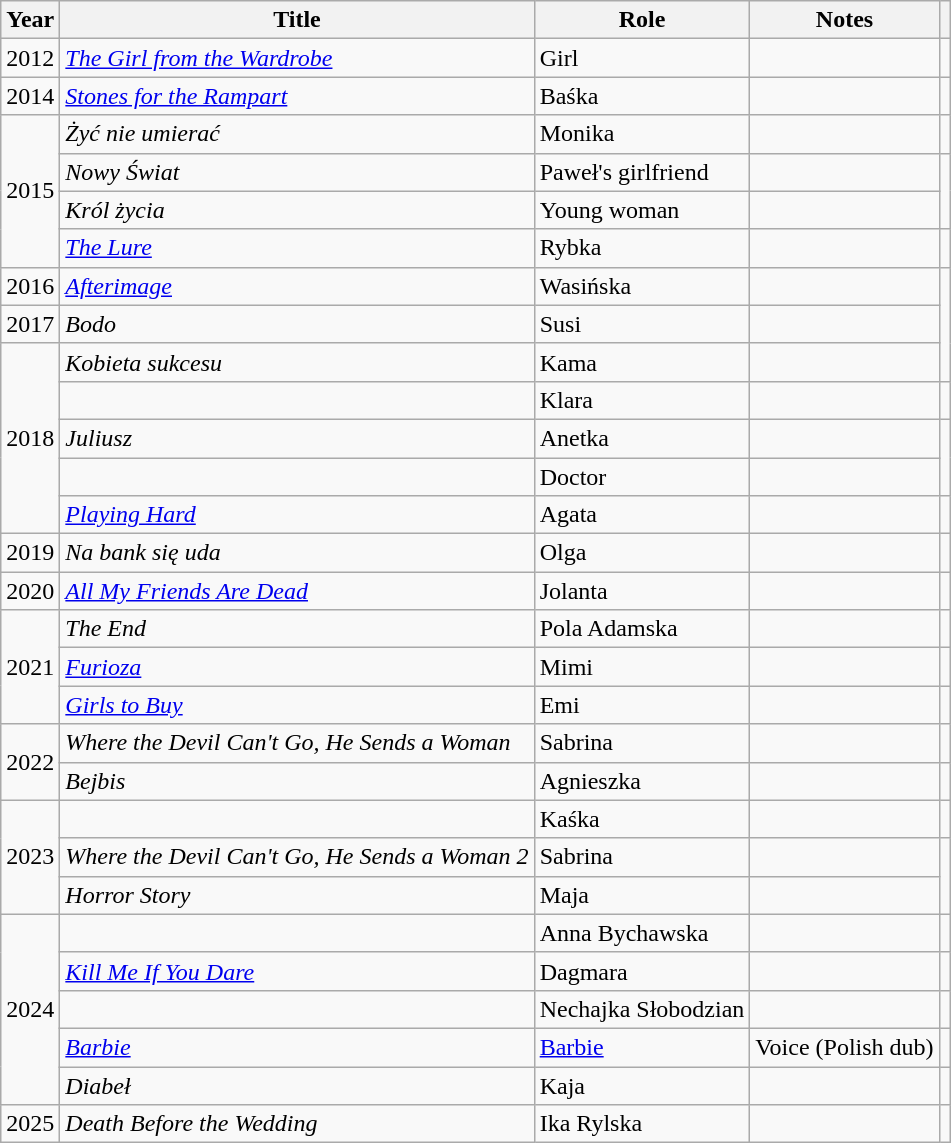<table class="wikitable sortable">
<tr>
<th>Year</th>
<th>Title</th>
<th>Role</th>
<th>Notes</th>
<th class="unsortable"></th>
</tr>
<tr>
<td>2012</td>
<td><em><a href='#'>The Girl from the Wardrobe</a></em></td>
<td>Girl</td>
<td></td>
<td></td>
</tr>
<tr>
<td>2014</td>
<td><em><a href='#'>Stones for the Rampart</a></em></td>
<td>Baśka</td>
<td></td>
<td></td>
</tr>
<tr>
<td rowspan="4">2015</td>
<td><em>Żyć nie umierać</em></td>
<td>Monika</td>
<td></td>
<td></td>
</tr>
<tr>
<td><em>Nowy Świat</em></td>
<td>Paweł's girlfriend</td>
<td></td>
<td rowspan="2"></td>
</tr>
<tr>
<td><em>Król życia</em></td>
<td>Young woman</td>
<td></td>
</tr>
<tr>
<td><em><a href='#'>The Lure</a></em></td>
<td>Rybka</td>
<td></td>
<td></td>
</tr>
<tr>
<td>2016</td>
<td><em><a href='#'>Afterimage</a></em></td>
<td>Wasińska</td>
<td></td>
<td rowspan="3"></td>
</tr>
<tr>
<td>2017</td>
<td><em>Bodo</em></td>
<td>Susi</td>
<td></td>
</tr>
<tr>
<td rowspan="5">2018</td>
<td><em>Kobieta sukcesu</em></td>
<td>Kama</td>
<td></td>
</tr>
<tr>
<td><em></em></td>
<td>Klara</td>
<td></td>
<td></td>
</tr>
<tr>
<td><em>Juliusz</em></td>
<td>Anetka</td>
<td></td>
<td rowspan="2"></td>
</tr>
<tr>
<td><em></em></td>
<td>Doctor</td>
<td></td>
</tr>
<tr>
<td><em><a href='#'>Playing Hard</a></em></td>
<td>Agata</td>
<td></td>
<td></td>
</tr>
<tr>
<td>2019</td>
<td><em>Na bank się uda</em></td>
<td>Olga</td>
<td></td>
<td></td>
</tr>
<tr>
<td>2020</td>
<td><em><a href='#'>All My Friends Are Dead</a></em></td>
<td>Jolanta</td>
<td></td>
<td></td>
</tr>
<tr>
<td rowspan="3">2021</td>
<td><em>The End</em></td>
<td>Pola Adamska</td>
<td></td>
<td></td>
</tr>
<tr>
<td><em><a href='#'>Furioza</a></em></td>
<td>Mimi</td>
<td></td>
<td></td>
</tr>
<tr>
<td><em><a href='#'>Girls to Buy</a></em></td>
<td>Emi</td>
<td></td>
<td></td>
</tr>
<tr>
<td rowspan="2">2022</td>
<td><em>Where the Devil Can't Go, He Sends a Woman</em></td>
<td>Sabrina</td>
<td></td>
<td></td>
</tr>
<tr>
<td><em>Bejbis</em></td>
<td>Agnieszka</td>
<td></td>
<td></td>
</tr>
<tr>
<td rowspan="3">2023</td>
<td><em></em></td>
<td>Kaśka</td>
<td></td>
<td></td>
</tr>
<tr>
<td><em>Where the Devil Can't Go, He Sends a Woman 2</em></td>
<td>Sabrina</td>
<td></td>
<td rowspan="2"></td>
</tr>
<tr>
<td><em>Horror Story</em></td>
<td>Maja</td>
<td></td>
</tr>
<tr>
<td rowspan="5">2024</td>
<td><em></em></td>
<td>Anna Bychawska</td>
<td></td>
<td></td>
</tr>
<tr>
<td><em><a href='#'>Kill Me If You Dare</a></em></td>
<td>Dagmara</td>
<td></td>
<td></td>
</tr>
<tr>
<td><em></em></td>
<td>Nechajka Słobodzian</td>
<td></td>
<td></td>
</tr>
<tr>
<td><em><a href='#'>Barbie</a></em></td>
<td><a href='#'>Barbie</a></td>
<td>Voice (Polish dub)</td>
<td></td>
</tr>
<tr>
<td><em>Diabeł</em></td>
<td>Kaja</td>
<td></td>
<td></td>
</tr>
<tr>
<td>2025</td>
<td><em>Death Before the Wedding</em></td>
<td>Ika Rylska</td>
<td></td>
<td></td>
</tr>
</table>
